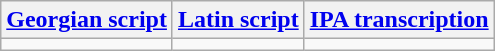<table class="wikitable">
<tr>
<th><a href='#'>Georgian script</a></th>
<th><a href='#'>Latin script</a></th>
<th><a href='#'>IPA transcription</a></th>
</tr>
<tr style="vertical-align:top; white-space:nowrap;">
<td></td>
<td></td>
<td></td>
</tr>
</table>
